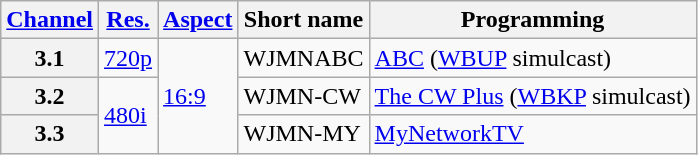<table class="wikitable">
<tr>
<th scope = "col"><a href='#'>Channel</a></th>
<th scope = "col"><a href='#'>Res.</a></th>
<th scope = "col"><a href='#'>Aspect</a></th>
<th scope = "col">Short name</th>
<th scope = "col">Programming</th>
</tr>
<tr>
<th scope = "row">3.1</th>
<td><a href='#'>720p</a></td>
<td rowspan=3><a href='#'>16:9</a></td>
<td>WJMNABC</td>
<td><a href='#'>ABC</a> (<a href='#'>WBUP</a> simulcast)</td>
</tr>
<tr>
<th scope = "row">3.2</th>
<td rowspan=2><a href='#'>480i</a></td>
<td>WJMN-CW</td>
<td><a href='#'>The CW Plus</a> (<a href='#'>WBKP</a> simulcast)</td>
</tr>
<tr>
<th scope = "row">3.3</th>
<td>WJMN-MY</td>
<td><a href='#'>MyNetworkTV</a></td>
</tr>
</table>
